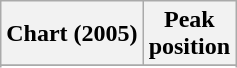<table class="wikitable sortable plainrowheaders" style="text-align:center">
<tr>
<th scope="col">Chart (2005)</th>
<th scope="col">Peak<br> position</th>
</tr>
<tr>
</tr>
<tr>
</tr>
</table>
